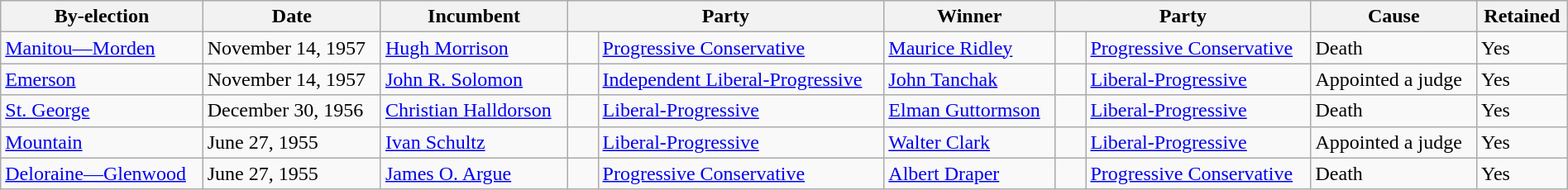<table class="wikitable" style="width:100%">
<tr>
<th>By-election</th>
<th>Date</th>
<th>Incumbent</th>
<th colspan="2">Party</th>
<th>Winner</th>
<th colspan="2">Party</th>
<th>Cause</th>
<th>Retained</th>
</tr>
<tr>
<td><a href='#'>Manitou—Morden</a></td>
<td>November 14, 1957</td>
<td><a href='#'>Hugh Morrison</a></td>
<td>    </td>
<td><a href='#'>Progressive Conservative</a></td>
<td><a href='#'>Maurice Ridley</a></td>
<td>    </td>
<td><a href='#'>Progressive Conservative</a></td>
<td>Death</td>
<td>Yes</td>
</tr>
<tr>
<td><a href='#'>Emerson</a></td>
<td>November 14, 1957</td>
<td><a href='#'>John R. Solomon</a></td>
<td>    </td>
<td><a href='#'>Independent Liberal-Progressive</a></td>
<td><a href='#'>John Tanchak</a></td>
<td>    </td>
<td><a href='#'>Liberal-Progressive</a></td>
<td>Appointed a judge</td>
<td>Yes</td>
</tr>
<tr>
<td><a href='#'>St. George</a></td>
<td>December 30, 1956</td>
<td><a href='#'>Christian Halldorson</a></td>
<td>    </td>
<td><a href='#'>Liberal-Progressive</a></td>
<td><a href='#'>Elman Guttormson</a></td>
<td>    </td>
<td><a href='#'>Liberal-Progressive</a></td>
<td>Death</td>
<td>Yes</td>
</tr>
<tr>
<td><a href='#'>Mountain</a></td>
<td>June 27, 1955</td>
<td><a href='#'>Ivan Schultz</a></td>
<td>    </td>
<td><a href='#'>Liberal-Progressive</a></td>
<td><a href='#'>Walter Clark</a></td>
<td>    </td>
<td><a href='#'>Liberal-Progressive</a></td>
<td>Appointed a judge</td>
<td>Yes</td>
</tr>
<tr>
<td><a href='#'>Deloraine—Glenwood</a></td>
<td>June 27, 1955</td>
<td><a href='#'>James O. Argue</a></td>
<td>    </td>
<td><a href='#'>Progressive Conservative</a></td>
<td><a href='#'>Albert Draper</a></td>
<td>    </td>
<td><a href='#'>Progressive Conservative</a></td>
<td>Death</td>
<td>Yes</td>
</tr>
</table>
